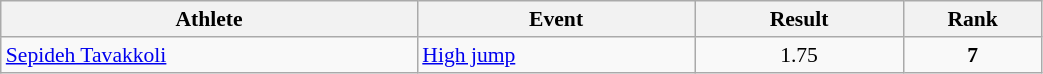<table class="wikitable" width="55%" style="text-align:center; font-size:90%">
<tr>
<th width="30%">Athlete</th>
<th width="20%">Event</th>
<th width="15%">Result</th>
<th width="10%">Rank</th>
</tr>
<tr>
<td align="left"><a href='#'>Sepideh Tavakkoli</a></td>
<td align="left"><a href='#'>High jump</a></td>
<td>1.75</td>
<td><strong>7</strong></td>
</tr>
</table>
